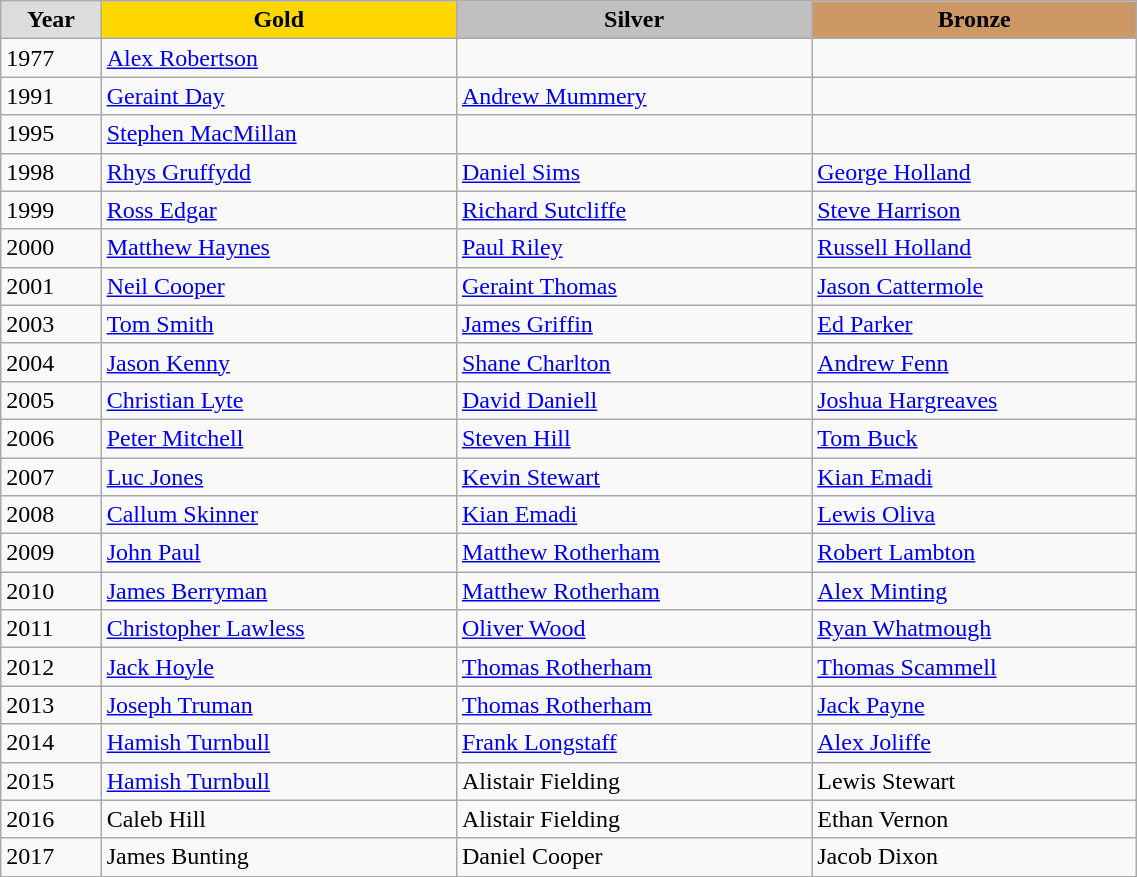<table class="wikitable" style="width: 60%; text-align:left;">
<tr style="text-align:center; font-weight:bold;">
<td style="background:#ddd; ">Year</td>
<td style="background:gold; ">Gold</td>
<td style="background:silver; ">Silver</td>
<td style="background:#c96; ">Bronze</td>
</tr>
<tr>
<td>1977</td>
<td><a href='#'>Alex Robertson</a></td>
<td></td>
<td></td>
</tr>
<tr>
<td>1991</td>
<td><a href='#'>Geraint Day</a></td>
<td><a href='#'>Andrew Mummery</a></td>
<td></td>
</tr>
<tr>
<td>1995</td>
<td><a href='#'>Stephen MacMillan</a></td>
<td></td>
<td></td>
</tr>
<tr>
<td>1998</td>
<td><a href='#'>Rhys Gruffydd</a></td>
<td><a href='#'>Daniel Sims</a></td>
<td><a href='#'>George Holland</a></td>
</tr>
<tr>
<td>1999</td>
<td><a href='#'>Ross Edgar</a></td>
<td><a href='#'>Richard Sutcliffe</a></td>
<td><a href='#'>Steve Harrison</a></td>
</tr>
<tr>
<td>2000</td>
<td><a href='#'>Matthew Haynes</a></td>
<td><a href='#'>Paul Riley</a></td>
<td><a href='#'>Russell Holland</a></td>
</tr>
<tr>
<td>2001</td>
<td><a href='#'>Neil Cooper</a></td>
<td><a href='#'>Geraint Thomas</a></td>
<td><a href='#'>Jason Cattermole</a></td>
</tr>
<tr>
<td>2003</td>
<td><a href='#'>Tom Smith</a></td>
<td><a href='#'>James Griffin</a></td>
<td><a href='#'>Ed Parker</a></td>
</tr>
<tr>
<td>2004</td>
<td><a href='#'>Jason Kenny</a></td>
<td><a href='#'>Shane Charlton</a></td>
<td><a href='#'>Andrew Fenn</a></td>
</tr>
<tr>
<td>2005</td>
<td><a href='#'>Christian Lyte</a></td>
<td><a href='#'>David Daniell</a></td>
<td><a href='#'>Joshua Hargreaves</a></td>
</tr>
<tr>
<td>2006</td>
<td><a href='#'>Peter Mitchell</a></td>
<td><a href='#'>Steven Hill</a></td>
<td><a href='#'>Tom Buck</a></td>
</tr>
<tr>
<td>2007</td>
<td><a href='#'>Luc Jones</a></td>
<td><a href='#'>Kevin Stewart</a></td>
<td><a href='#'>Kian Emadi</a></td>
</tr>
<tr>
<td>2008</td>
<td><a href='#'>Callum Skinner</a></td>
<td><a href='#'>Kian Emadi</a></td>
<td><a href='#'>Lewis Oliva</a></td>
</tr>
<tr>
<td>2009</td>
<td><a href='#'>John Paul</a></td>
<td><a href='#'>Matthew Rotherham</a></td>
<td><a href='#'>Robert Lambton</a></td>
</tr>
<tr>
<td>2010</td>
<td><a href='#'>James Berryman</a></td>
<td><a href='#'>Matthew Rotherham</a></td>
<td><a href='#'>Alex Minting</a></td>
</tr>
<tr>
<td>2011</td>
<td><a href='#'>Christopher Lawless</a></td>
<td><a href='#'>Oliver Wood</a></td>
<td><a href='#'>Ryan Whatmough</a></td>
</tr>
<tr>
<td>2012</td>
<td><a href='#'>Jack Hoyle</a></td>
<td><a href='#'>Thomas Rotherham</a></td>
<td><a href='#'>Thomas Scammell</a></td>
</tr>
<tr>
<td>2013</td>
<td><a href='#'>Joseph Truman</a></td>
<td><a href='#'>Thomas Rotherham</a></td>
<td><a href='#'>Jack Payne</a></td>
</tr>
<tr>
<td>2014</td>
<td><a href='#'>Hamish Turnbull</a></td>
<td><a href='#'>Frank Longstaff</a></td>
<td><a href='#'>Alex Joliffe</a></td>
</tr>
<tr>
<td>2015</td>
<td><a href='#'>Hamish Turnbull</a></td>
<td>Alistair Fielding</td>
<td>Lewis Stewart</td>
</tr>
<tr>
<td>2016</td>
<td>Caleb Hill</td>
<td>Alistair Fielding</td>
<td>Ethan Vernon</td>
</tr>
<tr>
<td>2017</td>
<td>James Bunting</td>
<td>Daniel Cooper</td>
<td>Jacob Dixon</td>
</tr>
<tr>
</tr>
</table>
